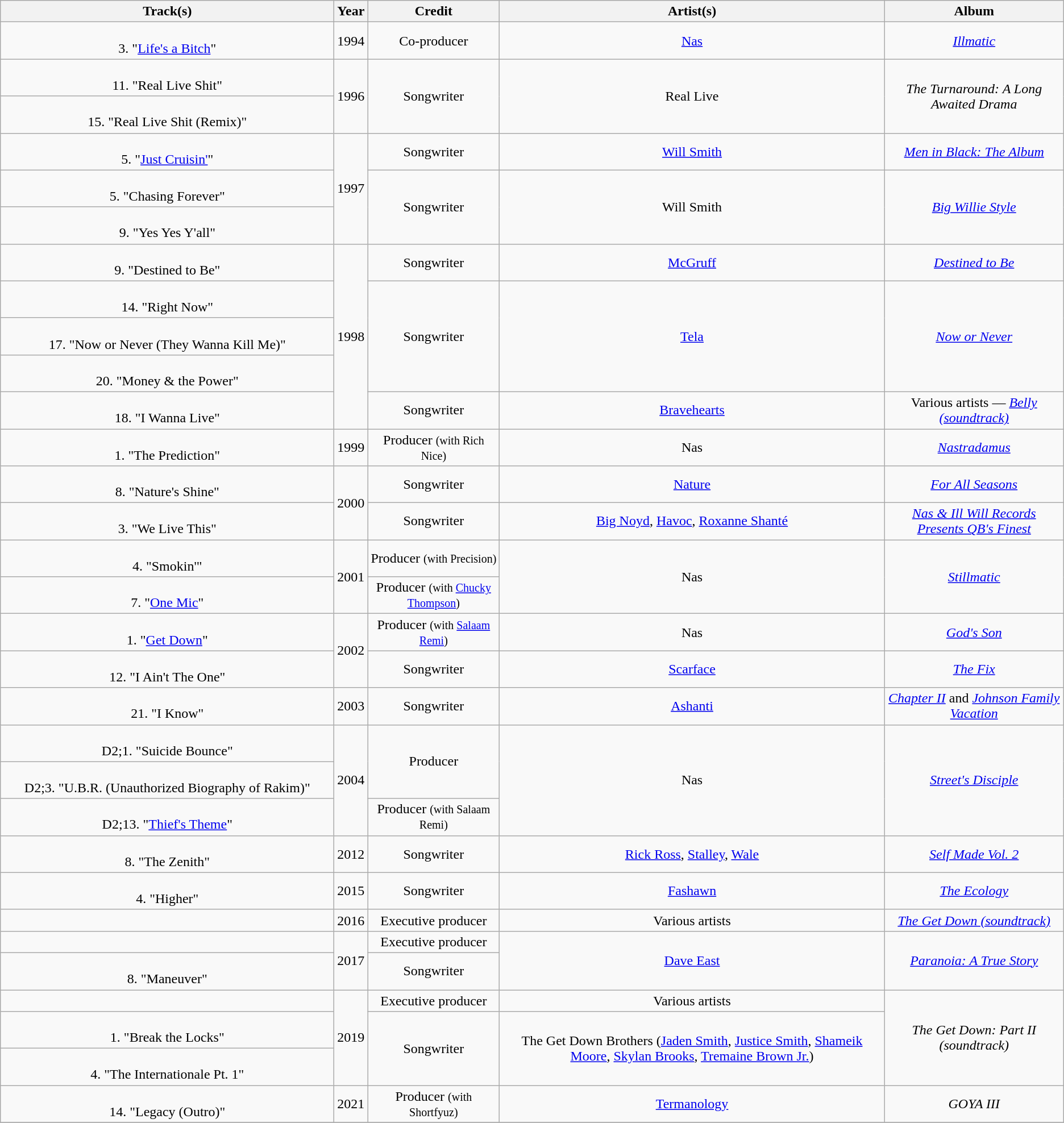<table class="wikitable plainrowheaders" style="text-align:center;">
<tr>
<th scope="col" style="width:24em;">Track(s)</th>
<th scope="col" style="width:1em;">Year</th>
<th scope="col">Credit</th>
<th scope="col">Artist(s)</th>
<th scope="col">Album</th>
</tr>
<tr>
<td><br>3. "<a href='#'>Life's a Bitch</a>"<br></td>
<td>1994</td>
<td>Co-producer </td>
<td><a href='#'>Nas</a></td>
<td><em><a href='#'>Illmatic</a></em></td>
</tr>
<tr>
<td><br>11. "Real Live Shit"</td>
<td rowspan="2">1996</td>
<td rowspan="2">Songwriter</td>
<td rowspan="2">Real Live</td>
<td rowspan="2"><em>The Turnaround: A Long Awaited Drama</em></td>
</tr>
<tr>
<td><br>15. "Real Live Shit (Remix)"<br></td>
</tr>
<tr>
<td><br>5. "<a href='#'>Just Cruisin'</a>"</td>
<td rowspan="3">1997</td>
<td>Songwriter</td>
<td><a href='#'>Will Smith</a></td>
<td><em><a href='#'>Men in Black: The Album</a></em></td>
</tr>
<tr>
<td><br>5. "Chasing Forever"</td>
<td rowspan="2">Songwriter</td>
<td rowspan="2">Will Smith</td>
<td rowspan="2"><em><a href='#'>Big Willie Style</a></em></td>
</tr>
<tr>
<td><br>9. "Yes Yes Y'all"<br></td>
</tr>
<tr>
<td><br>9. "Destined to Be"</td>
<td rowspan="5">1998</td>
<td>Songwriter</td>
<td><a href='#'>McGruff</a></td>
<td><em><a href='#'>Destined to Be</a></em></td>
</tr>
<tr>
<td><br>14. "Right Now"</td>
<td rowspan="3">Songwriter</td>
<td rowspan="3"><a href='#'>Tela</a></td>
<td rowspan="3"><em><a href='#'>Now or Never</a></em></td>
</tr>
<tr>
<td><br>17. "Now or Never (They Wanna Kill Me)"</td>
</tr>
<tr>
<td><br>20. "Money & the Power"</td>
</tr>
<tr>
<td><br>18. "I Wanna Live"</td>
<td>Songwriter</td>
<td><a href='#'>Bravehearts</a></td>
<td>Various artists — <em><a href='#'>Belly (soundtrack)</a></em></td>
</tr>
<tr>
<td><br>1. "The Prediction"</td>
<td>1999</td>
<td>Producer <small>(with Rich Nice)</small></td>
<td>Nas</td>
<td><em><a href='#'>Nastradamus</a></em></td>
</tr>
<tr>
<td><br>8. "Nature's Shine"</td>
<td rowspan="2">2000</td>
<td>Songwriter</td>
<td><a href='#'>Nature</a></td>
<td><em><a href='#'>For All Seasons</a></em></td>
</tr>
<tr>
<td><br>3. "We Live This"</td>
<td>Songwriter</td>
<td><a href='#'>Big Noyd</a>, <a href='#'>Havoc</a>, <a href='#'>Roxanne Shanté</a></td>
<td><em><a href='#'>Nas & Ill Will Records Presents QB's Finest</a></em></td>
</tr>
<tr>
<td><br>4. "Smokin'"</td>
<td rowspan="2">2001</td>
<td>Producer <small>(with Precision)</small></td>
<td rowspan="2">Nas</td>
<td rowspan="2"><em><a href='#'>Stillmatic</a></em></td>
</tr>
<tr>
<td><br>7. "<a href='#'>One Mic</a>"</td>
<td>Producer <small>(with <a href='#'>Chucky Thompson</a>)</small></td>
</tr>
<tr>
<td><br>1. "<a href='#'>Get Down</a>"</td>
<td rowspan="2">2002</td>
<td>Producer <small>(with <a href='#'>Salaam Remi</a>)</small></td>
<td>Nas</td>
<td><em><a href='#'>God's Son</a></em></td>
</tr>
<tr>
<td><br>12. "I Ain't The One"<br></td>
<td>Songwriter</td>
<td><a href='#'>Scarface</a></td>
<td><em><a href='#'>The Fix</a></em></td>
</tr>
<tr>
<td><br>21. "I Know"</td>
<td>2003</td>
<td>Songwriter</td>
<td><a href='#'>Ashanti</a></td>
<td><em><a href='#'>Chapter II</a></em> and <em><a href='#'>Johnson Family Vacation</a></em></td>
</tr>
<tr>
<td><br>D2;1. "Suicide Bounce"</td>
<td rowspan="3">2004</td>
<td rowspan="2">Producer</td>
<td rowspan="3">Nas</td>
<td rowspan="3"><em><a href='#'>Street's Disciple</a></em></td>
</tr>
<tr>
<td><br>D2;3. "U.B.R. (Unauthorized Biography of Rakim)"</td>
</tr>
<tr>
<td><br>D2;13. "<a href='#'>Thief's Theme</a>"</td>
<td>Producer <small>(with Salaam Remi)</small></td>
</tr>
<tr>
<td><br>8. "The Zenith"</td>
<td>2012</td>
<td>Songwriter</td>
<td><a href='#'>Rick Ross</a>, <a href='#'>Stalley</a>, <a href='#'>Wale</a></td>
<td><em><a href='#'>Self Made Vol. 2</a></em></td>
</tr>
<tr>
<td><br>4. "Higher"</td>
<td>2015</td>
<td>Songwriter</td>
<td><a href='#'>Fashawn</a></td>
<td><em><a href='#'>The Ecology</a></em></td>
</tr>
<tr>
<td></td>
<td>2016</td>
<td>Executive producer</td>
<td>Various artists</td>
<td><em><a href='#'>The Get Down (soundtrack)</a></em></td>
</tr>
<tr>
<td></td>
<td rowspan="2">2017</td>
<td>Executive producer</td>
<td rowspan="2"><a href='#'>Dave East</a></td>
<td rowspan="2"><em><a href='#'>Paranoia: A True Story</a></em></td>
</tr>
<tr>
<td><br>8. "Maneuver"<br></td>
<td>Songwriter</td>
</tr>
<tr>
<td></td>
<td rowspan="3">2019</td>
<td>Executive producer</td>
<td>Various artists</td>
<td rowspan="3"><em>The Get Down: Part II (soundtrack)</em></td>
</tr>
<tr>
<td><br>1. "Break the Locks"</td>
<td rowspan="2">Songwriter</td>
<td rowspan="2">The Get Down Brothers (<a href='#'>Jaden Smith</a>, <a href='#'>Justice Smith</a>, <a href='#'>Shameik Moore</a>, <a href='#'>Skylan Brooks</a>, <a href='#'>Tremaine Brown Jr.</a>)</td>
</tr>
<tr>
<td><br>4. "The Internationale Pt. 1"</td>
</tr>
<tr>
<td><br>14. "Legacy (Outro)"</td>
<td>2021</td>
<td>Producer <small>(with Shortfyuz)</small></td>
<td><a href='#'>Termanology</a></td>
<td><em>GOYA III</em></td>
</tr>
<tr>
</tr>
</table>
